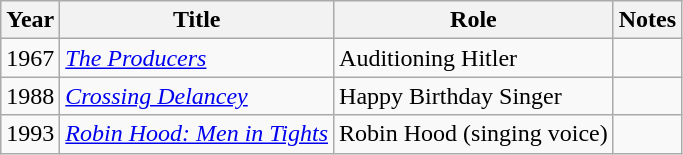<table class="wikitable sortable">
<tr>
<th>Year</th>
<th>Title</th>
<th>Role</th>
<th>Notes</th>
</tr>
<tr>
<td>1967</td>
<td data-sort-value="Producers, The"><em><a href='#'>The Producers</a></em></td>
<td>Auditioning Hitler</td>
<td></td>
</tr>
<tr>
<td>1988</td>
<td><em><a href='#'>Crossing Delancey</a></em></td>
<td>Happy Birthday Singer</td>
<td></td>
</tr>
<tr>
<td>1993</td>
<td><em><a href='#'>Robin Hood: Men in Tights</a></em></td>
<td>Robin Hood (singing voice)</td>
<td></td>
</tr>
</table>
